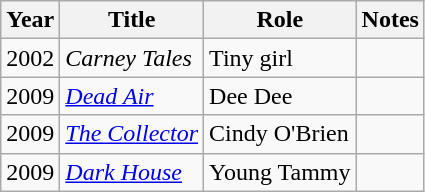<table class="wikitable sortable">
<tr>
<th>Year</th>
<th>Title</th>
<th>Role</th>
<th class="unsortable">Notes</th>
</tr>
<tr>
<td>2002</td>
<td><em>Carney Tales</em></td>
<td>Tiny girl</td>
<td></td>
</tr>
<tr>
<td>2009</td>
<td><em><a href='#'>Dead Air</a></em></td>
<td>Dee Dee</td>
<td></td>
</tr>
<tr>
<td>2009</td>
<td><em><a href='#'>The Collector</a></em></td>
<td>Cindy O'Brien</td>
<td></td>
</tr>
<tr>
<td>2009</td>
<td><em><a href='#'>Dark House</a></em></td>
<td>Young Tammy</td>
<td></td>
</tr>
</table>
